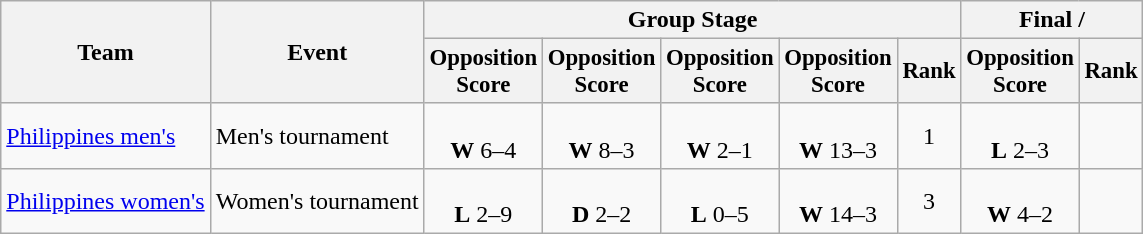<table class="wikitable" style="font-size:90">
<tr>
<th rowspan=2>Team</th>
<th rowspan=2>Event</th>
<th colspan=5>Group Stage</th>
<th colspan=2>Final / </th>
</tr>
<tr style="font-size:95%">
<th>Opposition<br>Score</th>
<th>Opposition<br>Score</th>
<th>Opposition<br>Score</th>
<th>Opposition<br>Score</th>
<th>Rank</th>
<th>Opposition<br>Score</th>
<th>Rank</th>
</tr>
<tr align=center>
<td align=left><a href='#'>Philippines men's</a></td>
<td align=left>Men's tournament</td>
<td><br><strong>W</strong> 6–4</td>
<td><br><strong>W</strong> 8–3</td>
<td><br><strong>W</strong> 2–1</td>
<td><br><strong>W</strong> 13–3</td>
<td>1</td>
<td><br><strong>L</strong> 2–3</td>
<td></td>
</tr>
<tr align=center>
<td align=left><a href='#'>Philippines women's</a></td>
<td align=left>Women's tournament</td>
<td><br><strong>L</strong> 2–9</td>
<td><br><strong>D</strong> 2–2</td>
<td><br><strong>L</strong> 0–5</td>
<td><br><strong>W</strong> 14–3</td>
<td>3</td>
<td><br><strong>W</strong> 4–2</td>
<td></td>
</tr>
</table>
